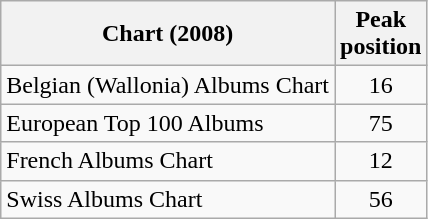<table class="wikitable sortable">
<tr>
<th>Chart (2008)</th>
<th>Peak<br>position</th>
</tr>
<tr>
<td>Belgian (Wallonia) Albums Chart</td>
<td align=center>16</td>
</tr>
<tr>
<td>European Top 100 Albums</td>
<td align=center>75</td>
</tr>
<tr>
<td>French Albums Chart</td>
<td align=center>12</td>
</tr>
<tr>
<td>Swiss Albums Chart</td>
<td align=center>56</td>
</tr>
</table>
